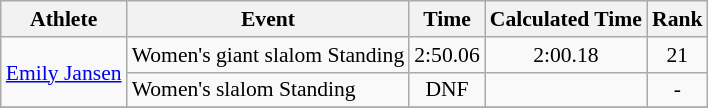<table class="wikitable" style="font-size:90%">
<tr>
<th>Athlete</th>
<th>Event</th>
<th>Time</th>
<th>Calculated Time</th>
<th>Rank</th>
</tr>
<tr align="center">
<td rowspan="2" align="left"><a href='#'>Emily Jansen</a></td>
<td align="left">Women's giant slalom Standing</td>
<td>2:50.06</td>
<td>2:00.18</td>
<td>21</td>
</tr>
<tr align="center">
<td align="left">Women's slalom Standing</td>
<td>DNF</td>
<td></td>
<td>-</td>
</tr>
<tr>
</tr>
</table>
